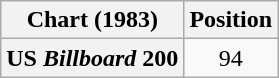<table class="wikitable plainrowheaders" style="text-align:center">
<tr>
<th scope="col">Chart (1983)</th>
<th scope="col">Position</th>
</tr>
<tr>
<th scope="row">US <em>Billboard</em> 200</th>
<td>94</td>
</tr>
</table>
